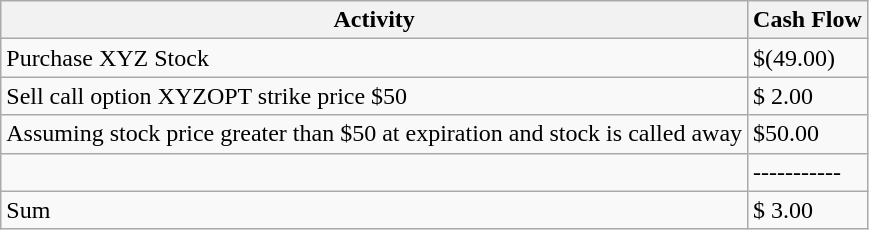<table class="wikitable">
<tr>
<th>Activity</th>
<th>Cash Flow</th>
</tr>
<tr>
<td>Purchase XYZ Stock</td>
<td>$(49.00)</td>
</tr>
<tr>
<td>Sell call option XYZOPT strike price $50</td>
<td>$   2.00</td>
</tr>
<tr>
<td>Assuming stock price greater than $50 at expiration and stock is called away</td>
<td>$50.00</td>
</tr>
<tr>
<td></td>
<td>-----------</td>
</tr>
<tr>
<td>Sum</td>
<td>$  3.00</td>
</tr>
</table>
